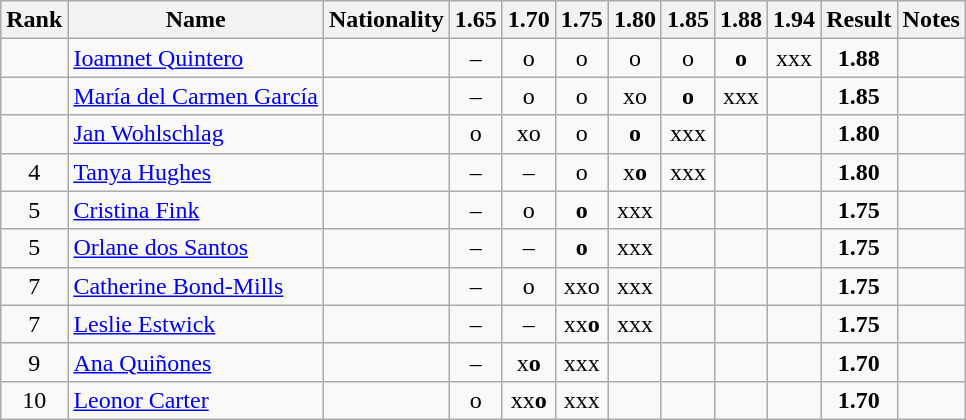<table class="wikitable sortable" style="text-align:center">
<tr>
<th>Rank</th>
<th>Name</th>
<th>Nationality</th>
<th>1.65</th>
<th>1.70</th>
<th>1.75</th>
<th>1.80</th>
<th>1.85</th>
<th>1.88</th>
<th>1.94</th>
<th>Result</th>
<th>Notes</th>
</tr>
<tr>
<td></td>
<td align=left><a href='#'>Ioamnet Quintero</a></td>
<td align=left></td>
<td>–</td>
<td>o</td>
<td>o</td>
<td>o</td>
<td>o</td>
<td><strong>o</strong></td>
<td>xxx</td>
<td><strong>1.88</strong></td>
<td></td>
</tr>
<tr>
<td></td>
<td align=left><a href='#'>María del Carmen García</a></td>
<td align=left></td>
<td>–</td>
<td>o</td>
<td>o</td>
<td>xo</td>
<td><strong>o</strong></td>
<td>xxx</td>
<td></td>
<td><strong>1.85</strong></td>
<td></td>
</tr>
<tr>
<td></td>
<td align=left><a href='#'>Jan Wohlschlag</a></td>
<td align=left></td>
<td>o</td>
<td>xo</td>
<td>o</td>
<td><strong>o</strong></td>
<td>xxx</td>
<td></td>
<td></td>
<td><strong>1.80</strong></td>
<td></td>
</tr>
<tr>
<td>4</td>
<td align=left><a href='#'>Tanya Hughes</a></td>
<td align=left></td>
<td>–</td>
<td>–</td>
<td>o</td>
<td>x<strong>o</strong></td>
<td>xxx</td>
<td></td>
<td></td>
<td><strong>1.80</strong></td>
<td></td>
</tr>
<tr>
<td>5</td>
<td align=left><a href='#'>Cristina Fink</a></td>
<td align=left></td>
<td>–</td>
<td>o</td>
<td><strong>o</strong></td>
<td>xxx</td>
<td></td>
<td></td>
<td></td>
<td><strong>1.75</strong></td>
<td></td>
</tr>
<tr>
<td>5</td>
<td align=left><a href='#'>Orlane dos Santos</a></td>
<td align=left></td>
<td>–</td>
<td>–</td>
<td><strong>o</strong></td>
<td>xxx</td>
<td></td>
<td></td>
<td></td>
<td><strong>1.75</strong></td>
<td></td>
</tr>
<tr>
<td>7</td>
<td align=left><a href='#'>Catherine Bond-Mills</a></td>
<td align=left></td>
<td>–</td>
<td>o</td>
<td>xxo</td>
<td>xxx</td>
<td></td>
<td></td>
<td></td>
<td><strong>1.75</strong></td>
<td></td>
</tr>
<tr>
<td>7</td>
<td align=left><a href='#'>Leslie Estwick</a></td>
<td align=left></td>
<td>–</td>
<td>–</td>
<td>xx<strong>o</strong></td>
<td>xxx</td>
<td></td>
<td></td>
<td></td>
<td><strong>1.75</strong></td>
<td></td>
</tr>
<tr>
<td>9</td>
<td align=left><a href='#'>Ana Quiñones</a></td>
<td align=left></td>
<td>–</td>
<td>x<strong>o</strong></td>
<td>xxx</td>
<td></td>
<td></td>
<td></td>
<td></td>
<td><strong>1.70</strong></td>
<td></td>
</tr>
<tr>
<td>10</td>
<td align=left><a href='#'>Leonor Carter</a></td>
<td align=left></td>
<td>o</td>
<td>xx<strong>o</strong></td>
<td>xxx</td>
<td></td>
<td></td>
<td></td>
<td></td>
<td><strong>1.70</strong></td>
<td></td>
</tr>
</table>
